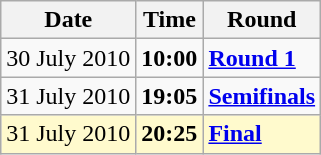<table class="wikitable">
<tr>
<th>Date</th>
<th>Time</th>
<th>Round</th>
</tr>
<tr>
<td>30 July 2010</td>
<td><strong>10:00</strong></td>
<td><strong><a href='#'>Round 1</a></strong></td>
</tr>
<tr>
<td>31 July 2010</td>
<td><strong>19:05</strong></td>
<td><strong><a href='#'>Semifinals</a></strong></td>
</tr>
<tr style=background:lemonchiffon>
<td>31 July 2010</td>
<td><strong>20:25</strong></td>
<td><strong><a href='#'>Final</a></strong></td>
</tr>
</table>
